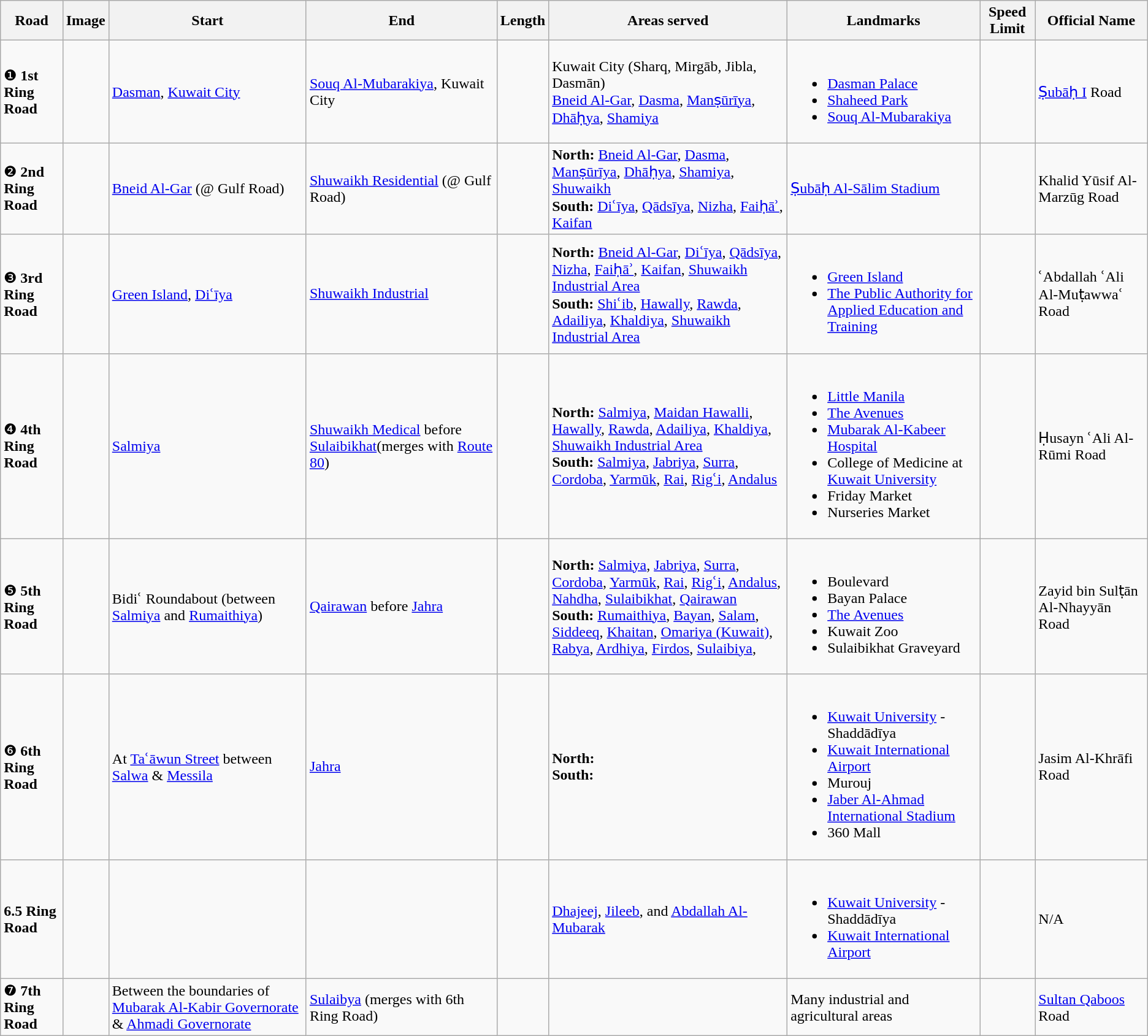<table class="wikitable">
<tr>
<th>Road</th>
<th>Image</th>
<th>Start</th>
<th>End</th>
<th>Length</th>
<th>Areas served</th>
<th>Landmarks</th>
<th>Speed Limit</th>
<th>Official Name</th>
</tr>
<tr>
<td>❶ <strong>1st Ring Road</strong></td>
<td></td>
<td><a href='#'>Dasman</a>, <a href='#'>Kuwait City</a></td>
<td><a href='#'>Souq Al-Mubarakiya</a>, Kuwait City</td>
<td></td>
<td>Kuwait City (Sharq, Mirgāb, Jibla, Dasmān)<br><a href='#'>Bneid Al-Gar</a>, <a href='#'>Dasma</a>, <a href='#'>Manṣūrīya</a>, <a href='#'>Dhāḥya</a>, <a href='#'>Shamiya</a></td>
<td><br><ul><li><a href='#'>Dasman Palace</a></li><li><a href='#'>Shaheed Park</a></li><li><a href='#'>Souq Al-Mubarakiya</a></li></ul></td>
<td></td>
<td><a href='#'>Ṣubāḥ I</a> Road</td>
</tr>
<tr>
<td>❷ <strong>2nd Ring Road</strong></td>
<td></td>
<td><a href='#'>Bneid Al-Gar</a> (@ Gulf Road)</td>
<td><a href='#'>Shuwaikh Residential</a> (@ Gulf Road)</td>
<td></td>
<td><strong>North:</strong> <a href='#'>Bneid Al-Gar</a>, <a href='#'>Dasma</a>, <a href='#'>Manṣūrīya</a>, <a href='#'>Dhāḥya</a>, <a href='#'>Shamiya</a>, <a href='#'>Shuwaikh</a><br><strong>South:</strong> <a href='#'>Diʿīya</a>, <a href='#'>Qādsīya</a>, <a href='#'>Nizha</a>, <a href='#'>Faiḥāʾ</a>, <a href='#'>Kaifan</a></td>
<td><a href='#'>Ṣubāḥ Al-Sālim Stadium</a></td>
<td></td>
<td>Khalid Yūsif Al-Marzūg Road</td>
</tr>
<tr>
<td>❸ <strong>3rd Ring Road</strong></td>
<td></td>
<td><a href='#'>Green Island</a>, <a href='#'>Diʿīya</a></td>
<td><a href='#'>Shuwaikh Industrial</a></td>
<td></td>
<td><strong>North:</strong> <a href='#'>Bneid Al-Gar</a>, <a href='#'>Diʿīya</a>, <a href='#'>Qādsīya</a>, <a href='#'>Nizha</a>, <a href='#'>Faiḥāʾ</a>, <a href='#'>Kaifan</a>, <a href='#'>Shuwaikh Industrial Area</a><br><strong>South:</strong> <a href='#'>Shiʿib</a>, <a href='#'>Hawally</a>, <a href='#'>Rawda</a>, <a href='#'>Adailiya</a>, <a href='#'>Khaldiya</a>, <a href='#'>Shuwaikh Industrial Area</a></td>
<td><br><ul><li><a href='#'>Green Island</a></li><li><a href='#'>The Public Authority for Applied Education and Training</a></li></ul></td>
<td></td>
<td>ʿAbdallah ʿAli Al-Muṭawwaʿ Road</td>
</tr>
<tr>
<td>❹ <strong>4th Ring Road</strong></td>
<td></td>
<td><a href='#'>Salmiya</a></td>
<td><a href='#'>Shuwaikh Medical</a> before <a href='#'>Sulaibikhat</a>(merges with <a href='#'>Route 80</a>)</td>
<td></td>
<td><strong>North:</strong> <a href='#'>Salmiya</a>, <a href='#'>Maidan Hawalli</a>, <a href='#'>Hawally</a>, <a href='#'>Rawda</a>, <a href='#'>Adailiya</a>, <a href='#'>Khaldiya</a>, <a href='#'>Shuwaikh Industrial Area</a><br><strong>South:</strong> <a href='#'>Salmiya</a>, <a href='#'>Jabriya</a>, <a href='#'>Surra</a>, <a href='#'>Cordoba</a>, <a href='#'>Yarmūk</a>, <a href='#'>Rai</a>, <a href='#'>Rigʿi</a>, <a href='#'>Andalus</a></td>
<td><br><ul><li><a href='#'>Little Manila</a></li><li><a href='#'>The Avenues</a></li><li><a href='#'>Mubarak Al-Kabeer Hospital</a></li><li>College of Medicine at <a href='#'>Kuwait University</a></li><li>Friday Market</li><li>Nurseries Market</li></ul></td>
<td></td>
<td>Ḥusayn ʿAli Al-Rūmi Road</td>
</tr>
<tr>
<td>❺ <strong>5th Ring Road</strong></td>
<td></td>
<td>Bidiʿ Roundabout (between <a href='#'>Salmiya</a> and <a href='#'>Rumaithiya</a>)</td>
<td><a href='#'>Qairawan</a> before <a href='#'>Jahra</a></td>
<td></td>
<td><strong>North:</strong> <a href='#'>Salmiya</a>, <a href='#'>Jabriya</a>, <a href='#'>Surra</a>, <a href='#'>Cordoba</a>, <a href='#'>Yarmūk</a>, <a href='#'>Rai</a>, <a href='#'>Rigʿi</a>, <a href='#'>Andalus</a>, <a href='#'>Nahdha</a>, <a href='#'>Sulaibikhat</a>, <a href='#'>Qairawan</a><br><strong>South:</strong> <a href='#'>Rumaithiya</a>, <a href='#'>Bayan</a>, <a href='#'>Salam</a>, <a href='#'>Siddeeq</a>, <a href='#'>Khaitan</a>, <a href='#'>Omariya (Kuwait)</a>, <a href='#'>Rabya</a>, <a href='#'>Ardhiya</a>, <a href='#'>Firdos</a>, <a href='#'>Sulaibiya</a>,</td>
<td><br><ul><li>Boulevard</li><li>Bayan Palace</li><li><a href='#'>The Avenues</a></li><li>Kuwait Zoo</li><li>Sulaibikhat Graveyard</li></ul></td>
<td></td>
<td>Zayid bin Sulṭān Al-Nhayyān Road</td>
</tr>
<tr>
<td>❻ <strong>6th Ring Road</strong></td>
<td></td>
<td>At <a href='#'>Taʿāwun Street</a> between <a href='#'>Salwa</a> & <a href='#'>Messila</a></td>
<td><a href='#'>Jahra</a></td>
<td></td>
<td><strong>North:</strong><br><strong>South:</strong></td>
<td><br><ul><li><a href='#'>Kuwait University</a> - Shaddādīya</li><li><a href='#'>Kuwait International Airport</a></li><li>Murouj</li><li><a href='#'>Jaber Al-Ahmad International Stadium</a></li><li>360 Mall</li></ul></td>
<td></td>
<td>Jasim Al-Khrāfi Road</td>
</tr>
<tr>
<td><strong>6.5 Ring Road</strong></td>
<td></td>
<td></td>
<td></td>
<td></td>
<td><a href='#'>Dhajeej</a>, <a href='#'>Jileeb</a>, and <a href='#'>Abdallah Al-Mubarak</a></td>
<td><br><ul><li><a href='#'>Kuwait University</a> - Shaddādīya</li><li><a href='#'>Kuwait International Airport</a></li></ul></td>
<td></td>
<td>N/A</td>
</tr>
<tr>
<td>❼ <strong>7th Ring Road</strong></td>
<td></td>
<td>Between the boundaries of <a href='#'>Mubarak Al-Kabir Governorate</a> & <a href='#'>Ahmadi Governorate</a></td>
<td><a href='#'>Sulaibya</a> (merges with 6th Ring Road)</td>
<td></td>
<td></td>
<td>Many industrial and agricultural areas</td>
<td></td>
<td><a href='#'>Sultan Qaboos</a> Road</td>
</tr>
</table>
